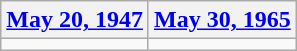<table class=wikitable>
<tr>
<th><a href='#'>May 20, 1947</a></th>
<th><a href='#'>May 30, 1965</a></th>
</tr>
<tr>
<td></td>
<td></td>
</tr>
</table>
